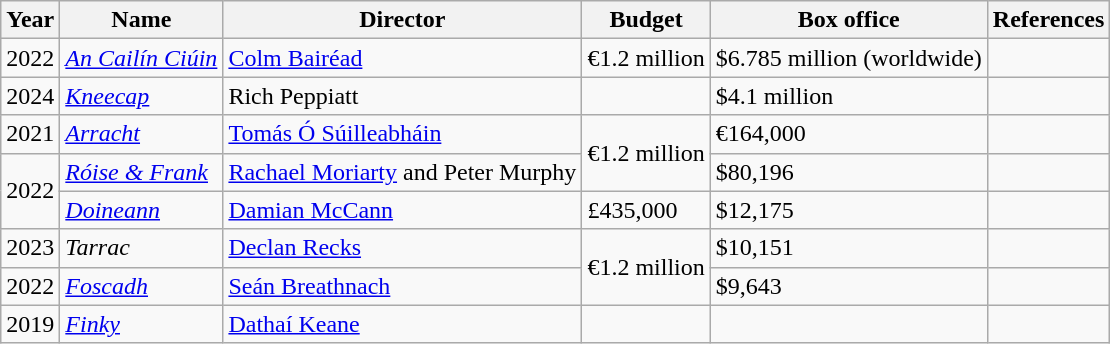<table class="wikitable">
<tr>
<th>Year</th>
<th>Name</th>
<th>Director</th>
<th>Budget</th>
<th>Box office</th>
<th>References</th>
</tr>
<tr>
<td>2022</td>
<td><em><a href='#'>An Cailín Ciúin</a></em></td>
<td><a href='#'>Colm Bairéad</a></td>
<td>€1.2 million</td>
<td>$6.785 million (worldwide)</td>
<td></td>
</tr>
<tr>
<td>2024</td>
<td><em><a href='#'>Kneecap</a></em></td>
<td>Rich Peppiatt</td>
<td></td>
<td>$4.1 million</td>
<td></td>
</tr>
<tr>
<td>2021</td>
<td><em><a href='#'>Arracht</a></em></td>
<td><a href='#'>Tomás Ó Súilleabháin</a></td>
<td rowspan="2">€1.2 million</td>
<td>€164,000</td>
<td></td>
</tr>
<tr>
<td rowspan="2">2022</td>
<td><em><a href='#'>Róise & Frank</a></em></td>
<td><a href='#'>Rachael Moriarty</a> and Peter Murphy</td>
<td>$80,196</td>
<td></td>
</tr>
<tr>
<td><em><a href='#'>Doineann</a></em></td>
<td><a href='#'>Damian McCann</a></td>
<td>£435,000</td>
<td>$12,175</td>
<td></td>
</tr>
<tr>
<td>2023</td>
<td><em>Tarrac</em></td>
<td><a href='#'>Declan Recks</a></td>
<td rowspan="2">€1.2 million</td>
<td>$10,151</td>
<td></td>
</tr>
<tr>
<td>2022</td>
<td><em><a href='#'>Foscadh</a></em></td>
<td><a href='#'>Seán Breathnach</a></td>
<td>$9,643</td>
<td></td>
</tr>
<tr>
<td>2019</td>
<td><em><a href='#'>Finky</a></em></td>
<td><a href='#'>Dathaí Keane</a></td>
<td></td>
<td></td>
<td></td>
</tr>
</table>
